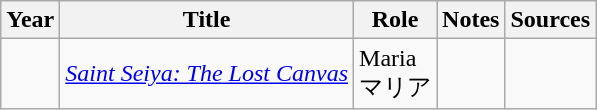<table class="wikitable sortable">
<tr>
<th>Year</th>
<th>Title</th>
<th>Role</th>
<th class="unsortable">Notes</th>
<th class="unsortable">Sources</th>
</tr>
<tr>
<td></td>
<td><em><a href='#'>Saint Seiya: The Lost Canvas</a></em></td>
<td>Maria<br>マリア</td>
<td></td>
<td></td>
</tr>
</table>
